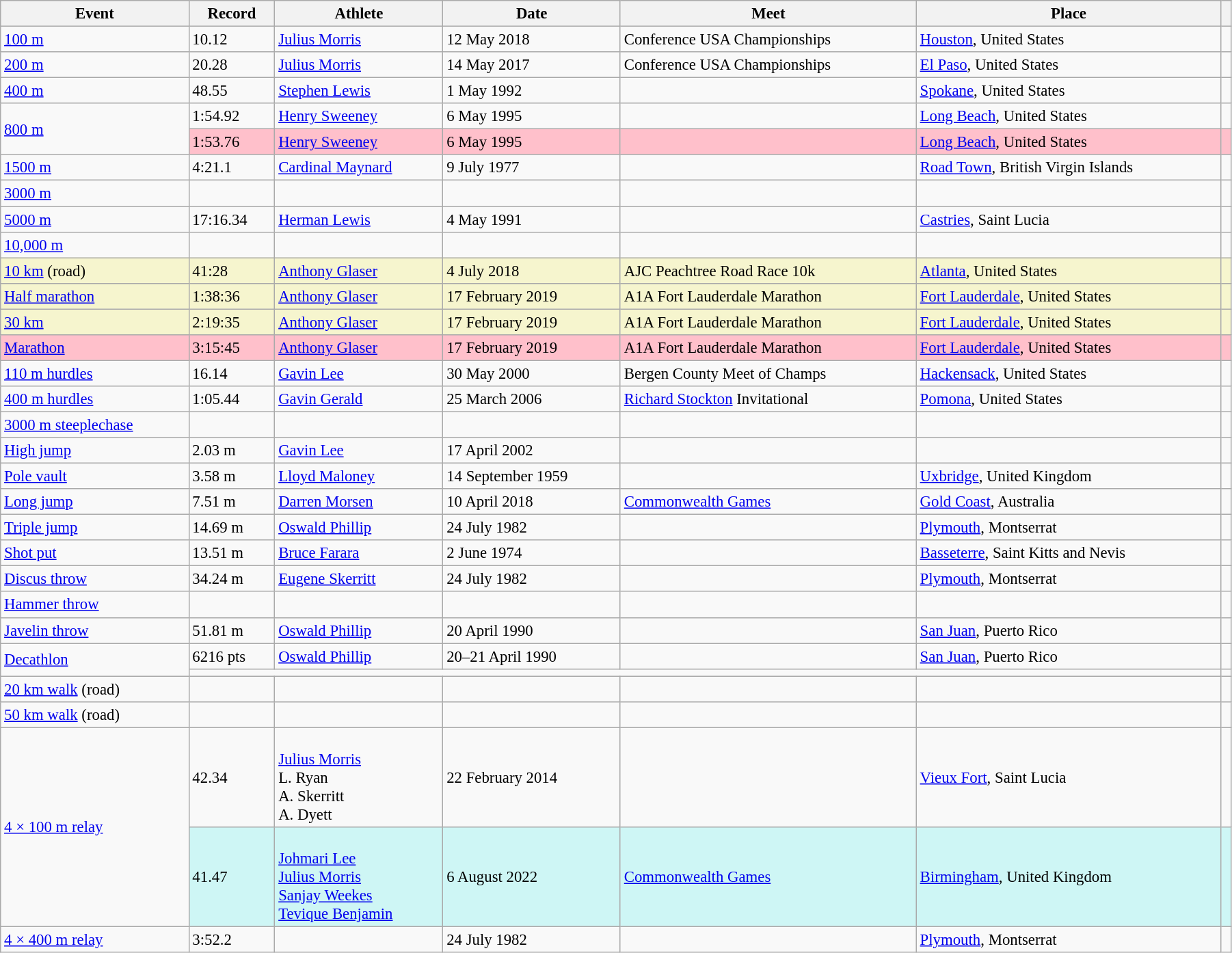<table class="wikitable" style="font-size:95%; width: 95%;">
<tr>
<th>Event</th>
<th>Record</th>
<th>Athlete</th>
<th>Date</th>
<th>Meet</th>
<th>Place</th>
<th></th>
</tr>
<tr>
<td><a href='#'>100 m</a></td>
<td>10.12 </td>
<td><a href='#'>Julius Morris</a></td>
<td>12 May 2018</td>
<td>Conference USA Championships</td>
<td><a href='#'>Houston</a>, United States</td>
<td></td>
</tr>
<tr>
<td><a href='#'>200 m</a></td>
<td>20.28  </td>
<td><a href='#'>Julius Morris</a></td>
<td>14 May 2017</td>
<td>Conference USA Championships</td>
<td><a href='#'>El Paso</a>, United States</td>
<td></td>
</tr>
<tr>
<td><a href='#'>400 m</a></td>
<td>48.55</td>
<td><a href='#'>Stephen Lewis</a></td>
<td>1 May 1992</td>
<td></td>
<td><a href='#'>Spokane</a>, United States</td>
<td></td>
</tr>
<tr>
<td rowspan=2><a href='#'>800 m</a></td>
<td>1:54.92</td>
<td><a href='#'>Henry Sweeney</a></td>
<td>6 May 1995</td>
<td></td>
<td><a href='#'>Long Beach</a>, United States</td>
<td></td>
</tr>
<tr style="background:pink">
<td>1:53.76</td>
<td><a href='#'>Henry Sweeney</a></td>
<td>6 May 1995</td>
<td></td>
<td><a href='#'>Long Beach</a>, United States</td>
<td></td>
</tr>
<tr>
<td><a href='#'>1500 m</a></td>
<td>4:21.1 </td>
<td><a href='#'>Cardinal Maynard</a></td>
<td>9 July 1977</td>
<td></td>
<td><a href='#'>Road Town</a>, British Virgin Islands</td>
<td></td>
</tr>
<tr>
<td><a href='#'>3000 m</a></td>
<td></td>
<td></td>
<td></td>
<td></td>
<td></td>
<td></td>
</tr>
<tr>
<td><a href='#'>5000 m</a></td>
<td>17:16.34</td>
<td><a href='#'>Herman Lewis</a></td>
<td>4 May 1991</td>
<td></td>
<td><a href='#'>Castries</a>, Saint Lucia</td>
<td></td>
</tr>
<tr>
<td><a href='#'>10,000 m</a></td>
<td></td>
<td></td>
<td></td>
<td></td>
<td></td>
<td></td>
</tr>
<tr style="background:#f6F5CE;">
<td><a href='#'>10 km</a> (road)</td>
<td>41:28</td>
<td><a href='#'>Anthony Glaser</a></td>
<td>4 July 2018</td>
<td>AJC Peachtree Road Race 10k</td>
<td><a href='#'>Atlanta</a>, United States</td>
<td></td>
</tr>
<tr style="background:#f6F5CE;">
<td><a href='#'>Half marathon</a></td>
<td>1:38:36</td>
<td><a href='#'>Anthony Glaser</a></td>
<td>17 February 2019</td>
<td>A1A Fort Lauderdale Marathon</td>
<td><a href='#'>Fort Lauderdale</a>, United States</td>
<td></td>
</tr>
<tr style="background:#f6F5CE;">
<td><a href='#'>30 km</a></td>
<td>2:19:35</td>
<td><a href='#'>Anthony Glaser</a></td>
<td>17 February 2019</td>
<td>A1A Fort Lauderdale Marathon</td>
<td><a href='#'>Fort Lauderdale</a>, United States</td>
<td></td>
</tr>
<tr style="background:pink">
<td><a href='#'>Marathon</a></td>
<td>3:15:45</td>
<td><a href='#'>Anthony Glaser</a></td>
<td>17 February 2019</td>
<td>A1A Fort Lauderdale Marathon</td>
<td><a href='#'>Fort Lauderdale</a>, United States</td>
<td></td>
</tr>
<tr>
<td><a href='#'>110 m hurdles</a></td>
<td>16.14 </td>
<td><a href='#'>Gavin Lee</a></td>
<td>30 May 2000</td>
<td>Bergen County Meet of Champs</td>
<td><a href='#'>Hackensack</a>, United States</td>
<td></td>
</tr>
<tr>
<td><a href='#'>400 m hurdles</a></td>
<td>1:05.44</td>
<td><a href='#'>Gavin Gerald</a></td>
<td>25 March 2006</td>
<td><a href='#'>Richard Stockton</a> Invitational</td>
<td><a href='#'>Pomona</a>, United States</td>
<td></td>
</tr>
<tr>
<td><a href='#'>3000 m steeplechase</a></td>
<td></td>
<td></td>
<td></td>
<td></td>
<td></td>
<td></td>
</tr>
<tr>
<td><a href='#'>High jump</a></td>
<td>2.03 m</td>
<td><a href='#'>Gavin Lee</a></td>
<td>17 April 2002</td>
<td></td>
<td></td>
<td></td>
</tr>
<tr>
<td><a href='#'>Pole vault</a></td>
<td>3.58 m</td>
<td><a href='#'>Lloyd Maloney</a></td>
<td>14 September 1959</td>
<td></td>
<td><a href='#'>Uxbridge</a>, United Kingdom</td>
<td></td>
</tr>
<tr>
<td><a href='#'>Long jump</a></td>
<td>7.51 m </td>
<td><a href='#'>Darren Morsen</a></td>
<td>10 April 2018</td>
<td><a href='#'>Commonwealth Games</a></td>
<td><a href='#'>Gold Coast</a>, Australia</td>
<td></td>
</tr>
<tr>
<td><a href='#'>Triple jump</a></td>
<td>14.69 m </td>
<td><a href='#'>Oswald Phillip</a></td>
<td>24 July 1982</td>
<td></td>
<td><a href='#'>Plymouth</a>, Montserrat</td>
<td></td>
</tr>
<tr>
<td><a href='#'>Shot put</a></td>
<td>13.51 m</td>
<td><a href='#'>Bruce Farara</a></td>
<td>2 June 1974</td>
<td></td>
<td><a href='#'>Basseterre</a>, Saint Kitts and Nevis</td>
<td></td>
</tr>
<tr>
<td><a href='#'>Discus throw</a></td>
<td>34.24 m</td>
<td><a href='#'>Eugene Skerritt</a></td>
<td>24 July 1982</td>
<td></td>
<td><a href='#'>Plymouth</a>, Montserrat</td>
<td></td>
</tr>
<tr>
<td><a href='#'>Hammer throw</a></td>
<td></td>
<td></td>
<td></td>
<td></td>
<td></td>
<td></td>
</tr>
<tr>
<td><a href='#'>Javelin throw</a></td>
<td>51.81 m</td>
<td><a href='#'>Oswald Phillip</a></td>
<td>20 April 1990</td>
<td></td>
<td><a href='#'>San Juan</a>, Puerto Rico</td>
<td></td>
</tr>
<tr>
<td rowspan=2><a href='#'>Decathlon</a></td>
<td>6216 pts </td>
<td><a href='#'>Oswald Phillip</a></td>
<td>20–21 April 1990</td>
<td></td>
<td><a href='#'>San Juan</a>, Puerto Rico</td>
<td></td>
</tr>
<tr>
<td colspan=5></td>
<td></td>
</tr>
<tr>
<td><a href='#'>20 km walk</a> (road)</td>
<td></td>
<td></td>
<td></td>
<td></td>
<td></td>
<td></td>
</tr>
<tr>
<td><a href='#'>50 km walk</a> (road)</td>
<td></td>
<td></td>
<td></td>
<td></td>
<td></td>
<td></td>
</tr>
<tr>
<td rowspan=2><a href='#'>4 × 100 m relay</a></td>
<td>42.34</td>
<td><br><a href='#'>Julius Morris</a><br>L. Ryan<br>A. Skerritt<br>A. Dyett</td>
<td>22 February 2014</td>
<td></td>
<td><a href='#'>Vieux Fort</a>, Saint Lucia</td>
<td></td>
</tr>
<tr bgcolor=#CEF6F5>
<td>41.47</td>
<td><br><a href='#'>Johmari Lee</a><br><a href='#'>Julius Morris</a><br><a href='#'>Sanjay Weekes</a><br><a href='#'>Tevique Benjamin</a></td>
<td>6 August 2022</td>
<td><a href='#'>Commonwealth Games</a></td>
<td><a href='#'>Birmingham</a>, United Kingdom</td>
<td></td>
</tr>
<tr>
<td><a href='#'>4 × 400 m relay</a></td>
<td>3:52.2 </td>
<td></td>
<td>24 July 1982</td>
<td></td>
<td><a href='#'>Plymouth</a>, Montserrat</td>
<td></td>
</tr>
</table>
